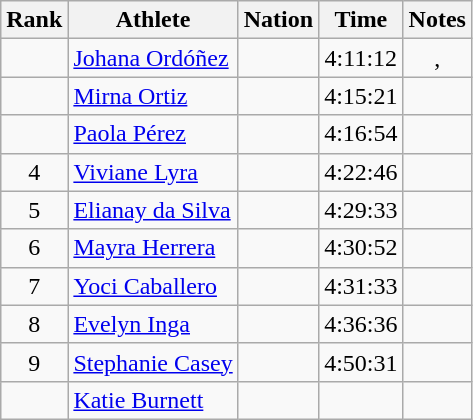<table class="wikitable sortable" style="text-align:center">
<tr>
<th>Rank</th>
<th>Athlete</th>
<th>Nation</th>
<th>Time</th>
<th>Notes</th>
</tr>
<tr>
<td></td>
<td align=left><a href='#'>Johana Ordóñez</a></td>
<td align=left></td>
<td>4:11:12</td>
<td><strong></strong>,   <strong></strong></td>
</tr>
<tr>
<td></td>
<td align=left><a href='#'>Mirna Ortiz</a></td>
<td align=left></td>
<td>4:15:21</td>
<td></td>
</tr>
<tr>
<td></td>
<td align=left><a href='#'>Paola Pérez</a></td>
<td align=left></td>
<td>4:16:54</td>
<td></td>
</tr>
<tr>
<td>4</td>
<td align=left><a href='#'>Viviane Lyra</a></td>
<td align=left></td>
<td>4:22:46</td>
<td><strong></strong></td>
</tr>
<tr>
<td>5</td>
<td align=left><a href='#'>Elianay da Silva</a></td>
<td align=left></td>
<td>4:29:33</td>
<td><strong></strong></td>
</tr>
<tr>
<td>6</td>
<td align=left><a href='#'>Mayra Herrera</a></td>
<td align=left></td>
<td>4:30:52</td>
<td><strong></strong></td>
</tr>
<tr>
<td>7</td>
<td align=left><a href='#'>Yoci Caballero</a></td>
<td align=left></td>
<td>4:31:33</td>
<td><strong></strong></td>
</tr>
<tr>
<td>8</td>
<td align=left><a href='#'>Evelyn Inga</a></td>
<td align=left></td>
<td>4:36:36</td>
<td></td>
</tr>
<tr>
<td>9</td>
<td align=left><a href='#'>Stephanie Casey</a></td>
<td align=left></td>
<td>4:50:31</td>
<td></td>
</tr>
<tr>
<td></td>
<td align=left><a href='#'>Katie Burnett</a></td>
<td align=left></td>
<td></td>
<td></td>
</tr>
</table>
